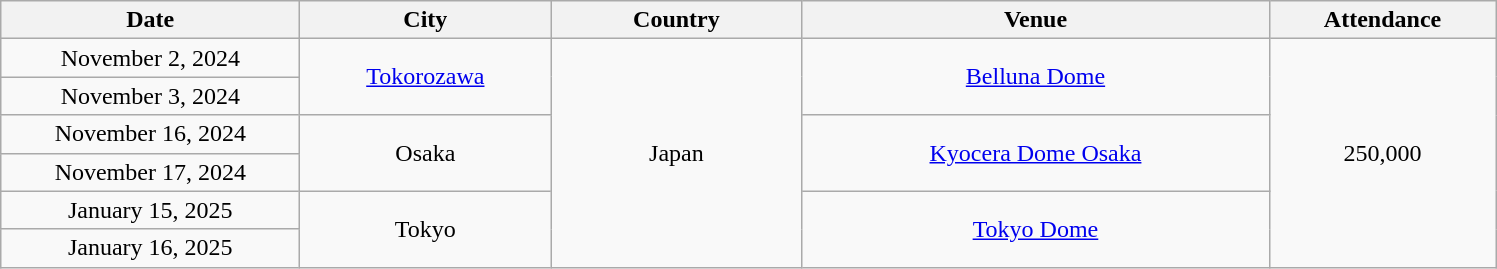<table class="wikitable" style="text-align:center">
<tr>
<th scope="col" style="width:12em">Date</th>
<th scope="col" style="width:10em">City</th>
<th scope="col" style="width:10em">Country</th>
<th scope="col" style="width:19em">Venue</th>
<th scope="col" style="width:9em">Attendance</th>
</tr>
<tr>
<td>November 2, 2024</td>
<td rowspan="2"><a href='#'>Tokorozawa</a></td>
<td rowspan="6">Japan</td>
<td rowspan="2"><a href='#'>Belluna Dome</a></td>
<td rowspan="6">250,000</td>
</tr>
<tr>
<td>November 3, 2024</td>
</tr>
<tr>
<td>November 16, 2024</td>
<td rowspan="2">Osaka</td>
<td rowspan="2"><a href='#'>Kyocera Dome Osaka</a></td>
</tr>
<tr>
<td>November 17, 2024</td>
</tr>
<tr>
<td>January 15, 2025</td>
<td rowspan="2">Tokyo</td>
<td rowspan="2"><a href='#'>Tokyo Dome</a></td>
</tr>
<tr>
<td>January 16, 2025</td>
</tr>
</table>
